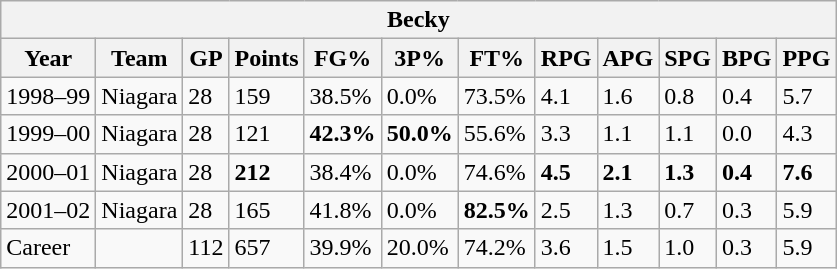<table class="wikitable">
<tr>
<th colspan="12">Becky</th>
</tr>
<tr>
<th>Year</th>
<th>Team</th>
<th>GP</th>
<th>Points</th>
<th>FG%</th>
<th>3P%</th>
<th>FT%</th>
<th>RPG</th>
<th>APG</th>
<th>SPG</th>
<th>BPG</th>
<th>PPG</th>
</tr>
<tr>
<td>1998–99</td>
<td>Niagara</td>
<td>28</td>
<td>159</td>
<td>38.5%</td>
<td>0.0%</td>
<td>73.5%</td>
<td>4.1</td>
<td>1.6</td>
<td>0.8</td>
<td>0.4</td>
<td>5.7</td>
</tr>
<tr>
<td>1999–00</td>
<td>Niagara</td>
<td>28</td>
<td>121</td>
<td><strong>42.3%</strong></td>
<td><strong>50.0%</strong></td>
<td>55.6%</td>
<td>3.3</td>
<td>1.1</td>
<td>1.1</td>
<td>0.0</td>
<td>4.3</td>
</tr>
<tr>
<td>2000–01</td>
<td>Niagara</td>
<td>28</td>
<td><strong>212</strong></td>
<td>38.4%</td>
<td>0.0%</td>
<td>74.6%</td>
<td><strong>4.5</strong></td>
<td><strong>2.1</strong></td>
<td><strong>1.3</strong></td>
<td><strong>0.4</strong></td>
<td><strong>7.6</strong></td>
</tr>
<tr>
<td>2001–02</td>
<td>Niagara</td>
<td>28</td>
<td>165</td>
<td>41.8%</td>
<td>0.0%</td>
<td><strong>82.5%</strong></td>
<td>2.5</td>
<td>1.3</td>
<td>0.7</td>
<td>0.3</td>
<td>5.9</td>
</tr>
<tr>
<td>Career</td>
<td></td>
<td>112</td>
<td>657</td>
<td>39.9%</td>
<td>20.0%</td>
<td>74.2%</td>
<td>3.6</td>
<td>1.5</td>
<td>1.0</td>
<td>0.3</td>
<td>5.9</td>
</tr>
</table>
